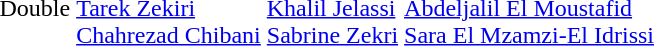<table>
<tr>
<td>Double</td>
<td><br><a href='#'>Tarek Zekiri</a><br><a href='#'>Chahrezad Chibani</a></td>
<td><br><a href='#'>Khalil Jelassi</a><br><a href='#'>Sabrine Zekri</a></td>
<td><br><a href='#'>Abdeljalil El Moustafid</a><br><a href='#'>Sara El Mzamzi-El Idrissi</a></td>
</tr>
</table>
